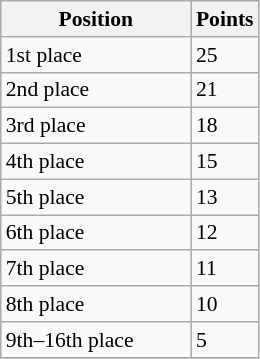<table class="wikitable" style="font-size: 90%">
<tr>
<th width=120>Position</th>
<th width=20>Points</th>
</tr>
<tr>
<td>1st place</td>
<td>25</td>
</tr>
<tr>
<td>2nd place</td>
<td>21</td>
</tr>
<tr>
<td>3rd place</td>
<td>18</td>
</tr>
<tr>
<td>4th place</td>
<td>15</td>
</tr>
<tr>
<td>5th place</td>
<td>13</td>
</tr>
<tr>
<td>6th place</td>
<td>12</td>
</tr>
<tr>
<td>7th place</td>
<td>11</td>
</tr>
<tr>
<td>8th place</td>
<td>10</td>
</tr>
<tr>
<td>9th–16th place</td>
<td>5</td>
</tr>
<tr>
</tr>
</table>
